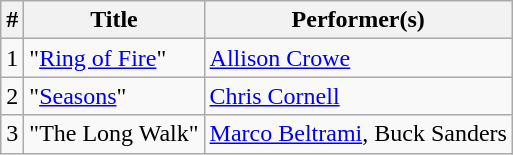<table class="wikitable">
<tr>
<th style="text-align:center;">#</th>
<th style="text-align:center;">Title</th>
<th style="text-align:center;">Performer(s)</th>
</tr>
<tr>
<td>1</td>
<td>"<a href='#'>Ring of Fire</a>"</td>
<td><a href='#'>Allison Crowe</a></td>
</tr>
<tr>
<td>2</td>
<td>"<a href='#'>Seasons</a>"</td>
<td><a href='#'>Chris Cornell</a></td>
</tr>
<tr>
<td>3</td>
<td>"The Long Walk"</td>
<td><a href='#'>Marco Beltrami</a>, Buck Sanders</td>
</tr>
</table>
